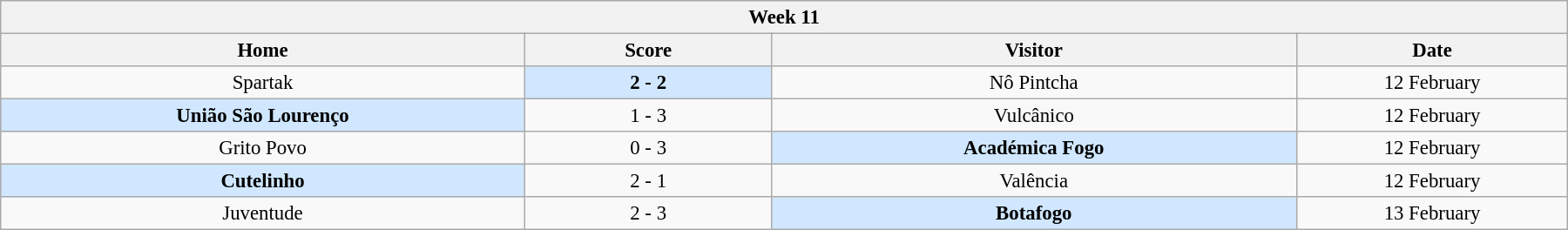<table class="wikitable" style="margin:1em auto; font-size:95%; text-align: center; width: 95%;">
<tr>
<th colspan="12"  style="with:100%; text-align:center;">Week 11</th>
</tr>
<tr>
<th style="width:200px;">Home</th>
<th width="90">Score</th>
<th style="width:200px;">Visitor</th>
<th style="width:100px;">Date</th>
</tr>
<tr align=center>
<td>Spartak</td>
<td style="background:#d0e7ff;"><strong>2 - 2</strong></td>
<td>Nô Pintcha</td>
<td>12 February</td>
</tr>
<tr align=center>
<td style="background:#d0e7ff;"><strong>União São Lourenço</strong></td>
<td>1 - 3</td>
<td>Vulcânico</td>
<td>12 February</td>
</tr>
<tr align=center>
<td>Grito Povo</td>
<td>0 - 3</td>
<td style="background:#d0e7ff;"><strong>Académica Fogo</strong></td>
<td>12 February</td>
</tr>
<tr align=center>
<td style="background:#d0e7ff;"><strong>Cutelinho</strong></td>
<td>2 - 1</td>
<td>Valência</td>
<td>12 February</td>
</tr>
<tr align=center>
<td>Juventude</td>
<td>2 - 3</td>
<td style="background:#d0e7ff;"><strong>Botafogo</strong></td>
<td>13 February</td>
</tr>
</table>
